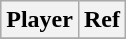<table class="wikitable">
<tr style="background:#ddd;">
<th>Player</th>
<th>Ref</th>
</tr>
<tr>
</tr>
</table>
